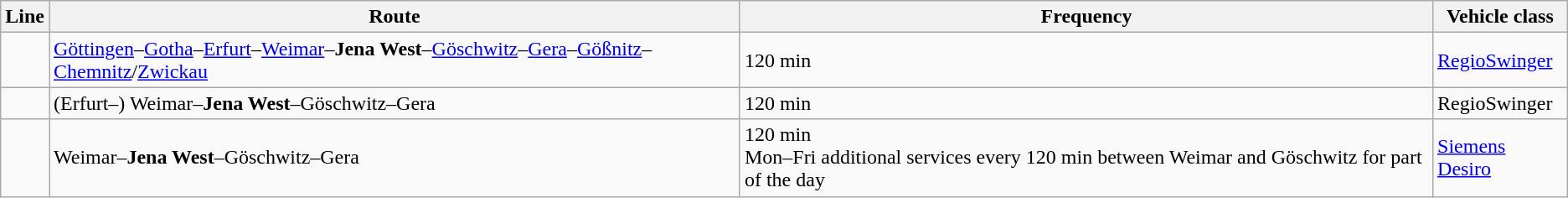<table class="wikitable">
<tr>
<th>Line</th>
<th>Route</th>
<th>Frequency</th>
<th>Vehicle class</th>
</tr>
<tr>
<td></td>
<td><a href='#'>Göttingen</a>–<a href='#'>Gotha</a>–<a href='#'>Erfurt</a>–<a href='#'>Weimar</a>–<strong>Jena West</strong>–<a href='#'>Göschwitz</a>–<a href='#'>Gera</a>–<a href='#'>Gößnitz</a>–<a href='#'>Chemnitz</a>/<a href='#'>Zwickau</a></td>
<td>120 min</td>
<td><a href='#'>RegioSwinger</a></td>
</tr>
<tr>
<td></td>
<td>(Erfurt–) Weimar–<strong>Jena West</strong>–Göschwitz–Gera</td>
<td>120 min</td>
<td>RegioSwinger</td>
</tr>
<tr>
<td></td>
<td>Weimar–<strong>Jena West</strong>–Göschwitz–Gera</td>
<td>120 min<br>Mon–Fri additional services every 120 min between Weimar and Göschwitz for part of the day</td>
<td><a href='#'>Siemens Desiro</a></td>
</tr>
</table>
